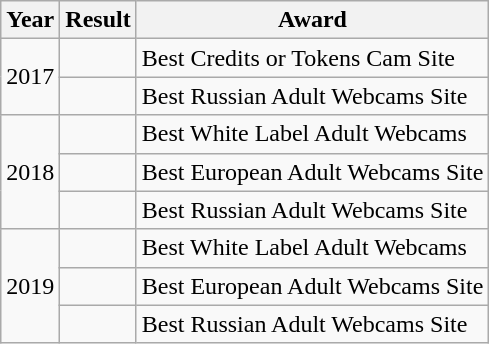<table class="wikitable">
<tr>
<th>Year</th>
<th>Result</th>
<th>Award</th>
</tr>
<tr>
<td rowspan="2">2017</td>
<td></td>
<td>Best Credits or Tokens Cam Site</td>
</tr>
<tr>
<td></td>
<td>Best Russian Adult Webcams Site</td>
</tr>
<tr>
<td rowspan="3" 2018>2018</td>
<td></td>
<td>Best White Label Adult Webcams</td>
</tr>
<tr>
<td></td>
<td>Best European Adult Webcams Site</td>
</tr>
<tr>
<td></td>
<td>Best Russian Adult Webcams Site</td>
</tr>
<tr>
<td rowspan="3" 2019>2019</td>
<td></td>
<td>Best White Label Adult Webcams</td>
</tr>
<tr>
<td></td>
<td>Best European Adult Webcams Site</td>
</tr>
<tr>
<td></td>
<td>Best Russian Adult Webcams Site</td>
</tr>
</table>
